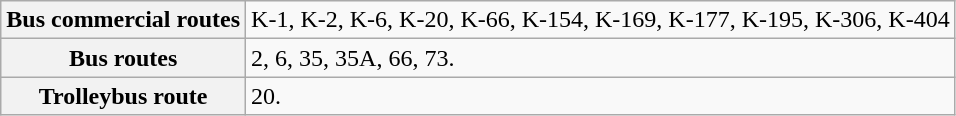<table class="wikitable">
<tr>
<th>Bus commercial routes</th>
<td>K-1, K-2, K-6, K-20, K-66, K-154, K-169, K-177, K-195, K-306, K-404</td>
</tr>
<tr>
<th>Bus routes</th>
<td>2, 6, 35, 35A, 66, 73.</td>
</tr>
<tr>
<th>Trolleybus route</th>
<td>20.</td>
</tr>
</table>
